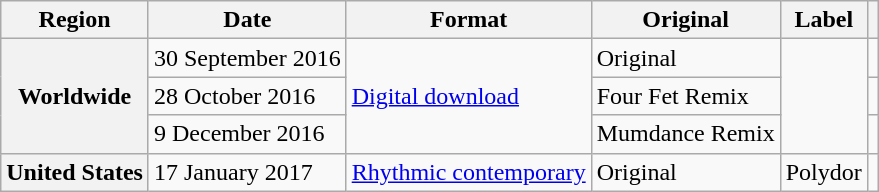<table class="wikitable plainrowheaders">
<tr>
<th scope="col">Region</th>
<th scope="col">Date</th>
<th scope="col">Format</th>
<th scope="col">Original</th>
<th scope="col">Label</th>
<th scope="col"></th>
</tr>
<tr>
<th scope="row" rowspan="3">Worldwide</th>
<td>30 September 2016</td>
<td rowspan="3"><a href='#'>Digital download</a></td>
<td>Original</td>
<td rowspan="3"></td>
<td></td>
</tr>
<tr>
<td>28 October 2016</td>
<td>Four Fet Remix</td>
<td></td>
</tr>
<tr>
<td>9 December 2016</td>
<td>Mumdance Remix</td>
<td></td>
</tr>
<tr>
<th scope="row">United States</th>
<td>17 January 2017</td>
<td><a href='#'>Rhythmic contemporary</a></td>
<td>Original</td>
<td>Polydor</td>
<td></td>
</tr>
</table>
